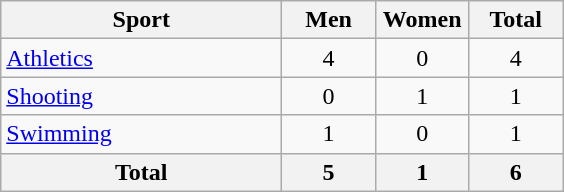<table class="wikitable sortable" style="text-align:center;">
<tr>
<th width=180>Sport</th>
<th width=55>Men</th>
<th width=55>Women</th>
<th width=55>Total</th>
</tr>
<tr>
<td align=left><a href='#'>Athletics</a></td>
<td>4</td>
<td>0</td>
<td>4</td>
</tr>
<tr>
<td align=left><a href='#'>Shooting</a></td>
<td>0</td>
<td>1</td>
<td>1</td>
</tr>
<tr>
<td align=left><a href='#'>Swimming</a></td>
<td>1</td>
<td>0</td>
<td>1</td>
</tr>
<tr>
<th>Total</th>
<th>5</th>
<th>1</th>
<th>6</th>
</tr>
</table>
